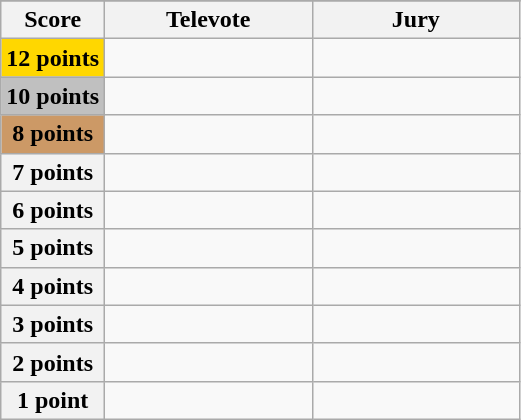<table class="wikitable">
<tr>
</tr>
<tr>
<th scope="col" width="20%">Score</th>
<th scope="col" width="40%">Televote</th>
<th scope="col" width="40%">Jury</th>
</tr>
<tr>
<th scope="row" style="background:gold">12 points</th>
<td></td>
<td></td>
</tr>
<tr>
<th scope="row" style="background:silver">10 points</th>
<td></td>
<td></td>
</tr>
<tr>
<th scope="row" style="background:#CC9966">8 points</th>
<td></td>
<td></td>
</tr>
<tr>
<th scope="row">7 points</th>
<td></td>
<td></td>
</tr>
<tr>
<th scope="row">6 points</th>
<td></td>
<td></td>
</tr>
<tr>
<th scope="row">5 points</th>
<td></td>
<td></td>
</tr>
<tr>
<th scope="row">4 points</th>
<td></td>
<td></td>
</tr>
<tr>
<th scope="row">3 points</th>
<td></td>
<td></td>
</tr>
<tr>
<th scope="row">2 points</th>
<td></td>
<td></td>
</tr>
<tr>
<th scope="row">1 point</th>
<td></td>
<td></td>
</tr>
</table>
